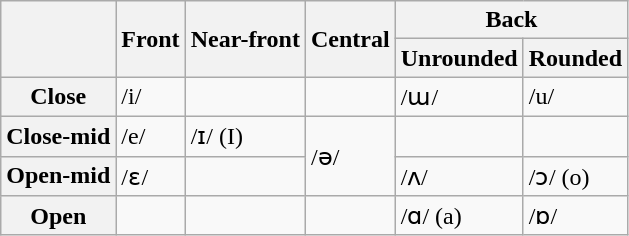<table class="wikitable">
<tr>
<th rowspan="2"></th>
<th rowspan="2">Front</th>
<th rowspan="2">Near-front</th>
<th rowspan="2">Central</th>
<th colspan="2">Back</th>
</tr>
<tr>
<th>Unrounded</th>
<th>Rounded</th>
</tr>
<tr>
<th>Close</th>
<td>/i/</td>
<td></td>
<td></td>
<td>/ɯ/</td>
<td>/u/</td>
</tr>
<tr>
<th>Close-mid</th>
<td>/e/</td>
<td>/ɪ/ (I)</td>
<td rowspan="2">/ə/</td>
<td></td>
<td></td>
</tr>
<tr>
<th>Open-mid</th>
<td>/ɛ/</td>
<td></td>
<td>/ʌ/</td>
<td>/ɔ/ (o)</td>
</tr>
<tr>
<th>Open</th>
<td></td>
<td></td>
<td></td>
<td>/ɑ/ (a)</td>
<td>/ɒ/</td>
</tr>
</table>
